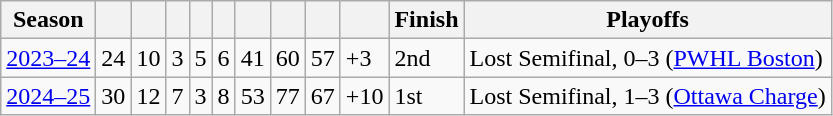<table class="wikitable">
<tr>
<th scope="col">Season</th>
<th scope="col"></th>
<th scope="col"></th>
<th scope="col"></th>
<th scope="col"></th>
<th scope="col"></th>
<th scope="col"></th>
<th scope="col"></th>
<th scope="col"></th>
<th scope="col"></th>
<th scope="col">Finish</th>
<th scope="col">Playoffs</th>
</tr>
<tr>
<td><a href='#'>2023–24</a></td>
<td>24</td>
<td>10</td>
<td>3</td>
<td>5</td>
<td>6</td>
<td>41</td>
<td>60</td>
<td>57</td>
<td>+3</td>
<td>2nd</td>
<td>Lost Semifinal, 0–3 (<a href='#'>PWHL Boston</a>)</td>
</tr>
<tr>
<td><a href='#'>2024–25</a></td>
<td>30</td>
<td>12</td>
<td>7</td>
<td>3</td>
<td>8</td>
<td>53</td>
<td>77</td>
<td>67</td>
<td>+10</td>
<td>1st</td>
<td>Lost Semifinal, 1–3 (<a href='#'>Ottawa Charge</a>)</td>
</tr>
</table>
